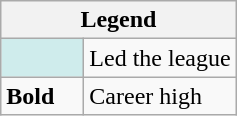<table class="wikitable">
<tr>
<th colspan="2">Legend</th>
</tr>
<tr>
<td style="background:#cfecec; width:3em;"></td>
<td>Led the league</td>
</tr>
<tr>
<td><strong>Bold</strong></td>
<td>Career high</td>
</tr>
</table>
